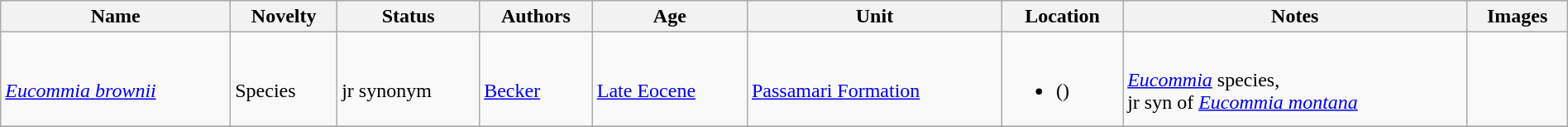<table class="wikitable sortable" align="center" width="100%">
<tr>
<th>Name</th>
<th>Novelty</th>
<th>Status</th>
<th>Authors</th>
<th>Age</th>
<th>Unit</th>
<th>Location</th>
<th>Notes</th>
<th>Images</th>
</tr>
<tr>
<td><br><em><a href='#'>Eucommia brownii</a></em></td>
<td><br>Species</td>
<td><br>jr synonym</td>
<td><br><a href='#'>Becker</a></td>
<td><br><a href='#'>Late Eocene</a></td>
<td><br><a href='#'>Passamari Formation</a></td>
<td><br><ul><li> ()</li></ul></td>
<td><br><em><a href='#'>Eucommia</a></em> species, <br>jr syn of <em><a href='#'>Eucommia montana</a></em></td>
<td></td>
</tr>
<tr>
</tr>
</table>
